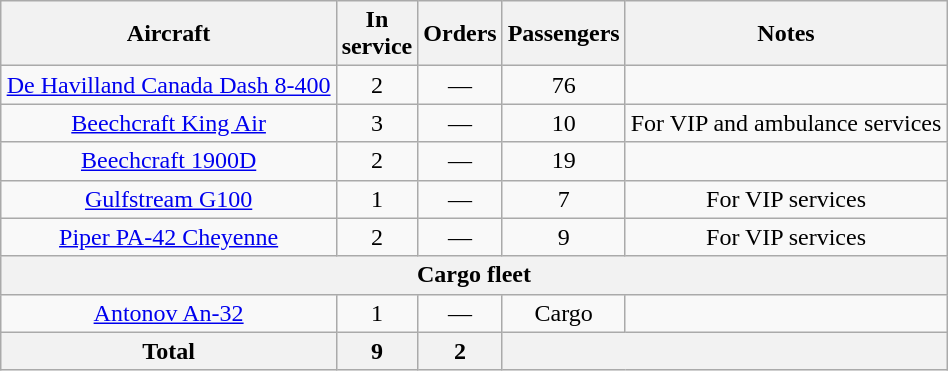<table class="wikitable" style="margin:0.5em auto; text-align:center">
<tr>
<th>Aircraft</th>
<th>In<br>service</th>
<th>Orders</th>
<th>Passengers</th>
<th>Notes</th>
</tr>
<tr>
<td><a href='#'>De Havilland Canada Dash 8-400</a></td>
<td>2</td>
<td>—</td>
<td>76</td>
<td></td>
</tr>
<tr>
<td><a href='#'>Beechcraft King Air</a></td>
<td>3</td>
<td>—</td>
<td>10</td>
<td>For VIP and ambulance services</td>
</tr>
<tr>
<td><a href='#'>Beechcraft 1900D</a></td>
<td>2</td>
<td>—</td>
<td>19</td>
<td></td>
</tr>
<tr>
<td><a href='#'>Gulfstream G100</a></td>
<td>1</td>
<td>—</td>
<td>7</td>
<td>For VIP services</td>
</tr>
<tr>
<td><a href='#'>Piper PA-42 Cheyenne</a></td>
<td>2</td>
<td>—</td>
<td>9</td>
<td>For VIP services</td>
</tr>
<tr>
<th colspan="5">Cargo fleet</th>
</tr>
<tr>
<td><a href='#'>Antonov An-32</a></td>
<td>1</td>
<td>—</td>
<td><abbr>Cargo</abbr></td>
<td></td>
</tr>
<tr>
<th>Total</th>
<th>9</th>
<th>2</th>
<th colspan="2"></th>
</tr>
</table>
